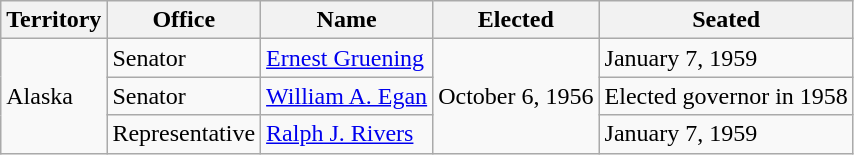<table class="wikitable sortable">
<tr>
<th>Territory</th>
<th>Office</th>
<th>Name</th>
<th>Elected</th>
<th>Seated</th>
</tr>
<tr>
<td rowspan=3 data-sort-value="Alaska Territory">Alaska</td>
<td>Senator</td>
<td data-sort-value="Gruening, Ernest"><a href='#'>Ernest Gruening</a></td>
<td rowspan=3>October 6, 1956</td>
<td>January 7, 1959</td>
</tr>
<tr>
<td>Senator</td>
<td data-sort-value="Egan, William A."><a href='#'>William A. Egan</a></td>
<td>Elected governor in 1958</td>
</tr>
<tr>
<td>Representative</td>
<td data-sort-value="Rivers, Ralph J."><a href='#'>Ralph J. Rivers</a></td>
<td>January 7, 1959</td>
</tr>
</table>
